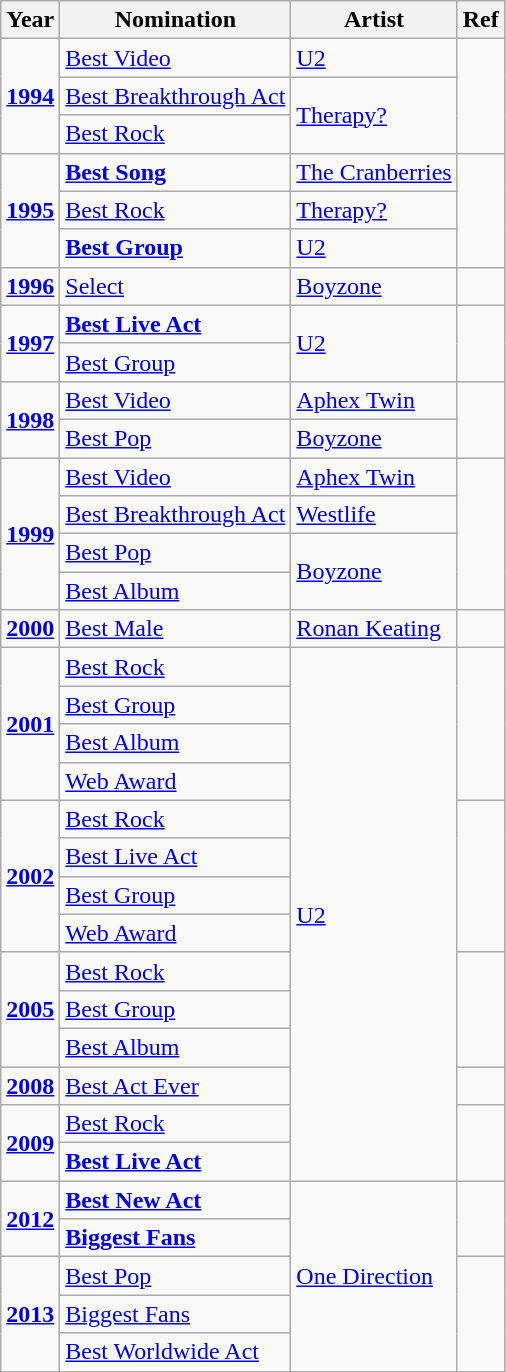<table class="wikitable">
<tr>
<th>Year</th>
<th>Nomination</th>
<th>Artist</th>
<th>Ref</th>
</tr>
<tr>
<td rowspan=3><strong><a href='#'>1994</a></strong></td>
<td><a href='#'>Best Video</a></td>
<td><a href='#'>U2</a></td>
<td rowspan=3></td>
</tr>
<tr>
<td><a href='#'>Best Breakthrough Act</a></td>
<td rowspan=2><a href='#'>Therapy?</a></td>
</tr>
<tr>
<td><a href='#'>Best Rock</a></td>
</tr>
<tr>
<td rowspan=3><strong><a href='#'>1995</a></strong></td>
<td><strong><a href='#'>Best Song</a></strong></td>
<td><a href='#'>The Cranberries</a></td>
<td rowspan=3></td>
</tr>
<tr>
<td><a href='#'>Best Rock</a></td>
<td><a href='#'>Therapy?</a></td>
</tr>
<tr>
<td><strong><a href='#'>Best Group</a></strong></td>
<td><a href='#'>U2</a></td>
</tr>
<tr>
<td><strong><a href='#'>1996</a></strong></td>
<td><a href='#'>Select</a></td>
<td><a href='#'>Boyzone</a></td>
<td rowspan=1></td>
</tr>
<tr>
<td rowspan=2><strong><a href='#'>1997</a></strong></td>
<td><strong><a href='#'>Best Live Act</a></strong></td>
<td rowspan=2><a href='#'>U2</a></td>
<td rowspan=2></td>
</tr>
<tr>
<td><a href='#'>Best Group</a></td>
</tr>
<tr>
<td rowspan=2><strong><a href='#'>1998</a></strong></td>
<td><a href='#'>Best Video</a></td>
<td><a href='#'>Aphex Twin</a></td>
<td rowspan=2></td>
</tr>
<tr>
<td><a href='#'>Best Pop</a></td>
<td><a href='#'>Boyzone</a></td>
</tr>
<tr>
<td rowspan=4><strong><a href='#'>1999</a></strong></td>
<td><a href='#'>Best Video</a></td>
<td><a href='#'>Aphex Twin</a></td>
<td rowspan=4></td>
</tr>
<tr>
<td><a href='#'>Best Breakthrough Act</a></td>
<td><a href='#'>Westlife</a></td>
</tr>
<tr>
<td><a href='#'>Best Pop</a></td>
<td rowspan=2><a href='#'>Boyzone</a></td>
</tr>
<tr>
<td><a href='#'>Best Album</a></td>
</tr>
<tr>
<td><strong><a href='#'>2000</a></strong></td>
<td><a href='#'>Best Male</a></td>
<td><a href='#'>Ronan Keating</a></td>
<td rowspan=1></td>
</tr>
<tr>
<td rowspan=4><strong><a href='#'>2001</a></strong></td>
<td><a href='#'>Best Rock</a></td>
<td rowspan=14><a href='#'>U2</a></td>
<td rowspan=4></td>
</tr>
<tr>
<td><a href='#'>Best Group</a></td>
</tr>
<tr>
<td><a href='#'>Best Album</a></td>
</tr>
<tr>
<td><a href='#'>Web Award</a></td>
</tr>
<tr>
<td rowspan=4><strong><a href='#'>2002</a></strong></td>
<td><a href='#'>Best Rock</a></td>
<td rowspan=4></td>
</tr>
<tr>
<td><a href='#'>Best Live Act</a></td>
</tr>
<tr>
<td><a href='#'>Best Group</a></td>
</tr>
<tr>
<td><a href='#'>Web Award</a></td>
</tr>
<tr>
<td rowspan=3><strong><a href='#'>2005</a></strong></td>
<td><a href='#'>Best Rock</a></td>
<td rowspan=3></td>
</tr>
<tr>
<td><a href='#'>Best Group</a></td>
</tr>
<tr>
<td><a href='#'>Best Album</a></td>
</tr>
<tr>
<td><strong><a href='#'>2008</a></strong></td>
<td><a href='#'>Best Act Ever</a></td>
<td rowspan=1></td>
</tr>
<tr>
<td rowspan=2><strong><a href='#'>2009</a></strong></td>
<td><a href='#'>Best Rock</a></td>
<td rowspan=2></td>
</tr>
<tr>
<td><strong><a href='#'>Best Live Act</a></strong></td>
</tr>
<tr>
<td rowspan=2><strong><a href='#'>2012</a></strong></td>
<td><strong><a href='#'>Best New Act</a></strong></td>
<td rowspan=5><a href='#'>One Direction</a></td>
<td rowspan=2></td>
</tr>
<tr>
<td><strong><a href='#'>Biggest Fans</a></strong></td>
</tr>
<tr>
<td rowspan=3><strong><a href='#'>2013</a></strong></td>
<td><a href='#'>Best Pop</a></td>
<td rowspan=3></td>
</tr>
<tr>
<td><a href='#'>Biggest Fans</a></td>
</tr>
<tr>
<td><a href='#'>Best Worldwide Act</a></td>
</tr>
<tr>
</tr>
</table>
